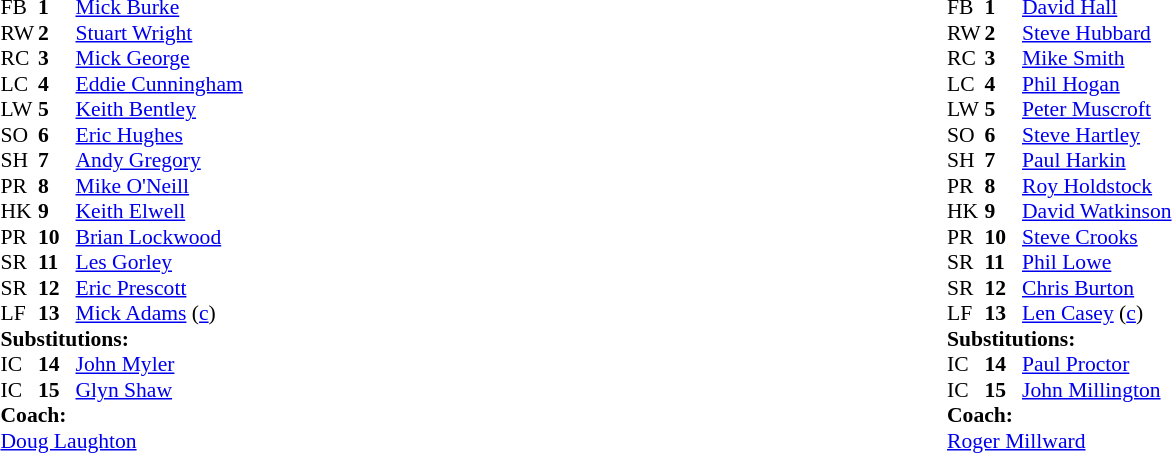<table width="100%">
<tr>
<td valign="top" width="50%"><br><table style="font-size: 90%" cellspacing="0" cellpadding="0">
<tr>
<th width="25"></th>
<th width="25"></th>
</tr>
<tr>
<td>FB</td>
<td><strong>1</strong></td>
<td><a href='#'>Mick Burke</a></td>
</tr>
<tr>
<td>RW</td>
<td><strong>2</strong></td>
<td><a href='#'>Stuart Wright</a></td>
</tr>
<tr>
<td>RC</td>
<td><strong>3</strong></td>
<td><a href='#'>Mick George</a></td>
</tr>
<tr>
<td>LC</td>
<td><strong>4</strong></td>
<td><a href='#'>Eddie Cunningham</a></td>
</tr>
<tr>
<td>LW</td>
<td><strong>5</strong></td>
<td><a href='#'>Keith Bentley</a></td>
</tr>
<tr>
<td>SO</td>
<td><strong>6</strong></td>
<td><a href='#'>Eric Hughes</a></td>
</tr>
<tr>
<td>SH</td>
<td><strong>7</strong></td>
<td><a href='#'>Andy Gregory</a></td>
</tr>
<tr>
<td>PR</td>
<td><strong>8</strong></td>
<td><a href='#'>Mike O'Neill</a></td>
</tr>
<tr>
<td>HK</td>
<td><strong>9</strong></td>
<td><a href='#'>Keith Elwell</a></td>
</tr>
<tr>
<td>PR</td>
<td><strong>10</strong></td>
<td><a href='#'>Brian Lockwood</a></td>
</tr>
<tr>
<td>SR</td>
<td><strong>11</strong></td>
<td><a href='#'>Les Gorley</a></td>
</tr>
<tr>
<td>SR</td>
<td><strong>12</strong></td>
<td><a href='#'>Eric Prescott</a></td>
</tr>
<tr>
<td>LF</td>
<td><strong>13</strong></td>
<td><a href='#'>Mick Adams</a> (<a href='#'>c</a>)</td>
</tr>
<tr>
<td colspan=3><strong>Substitutions:</strong></td>
</tr>
<tr>
<td>IC</td>
<td><strong>14</strong></td>
<td><a href='#'>John Myler</a></td>
</tr>
<tr>
<td>IC</td>
<td><strong>15</strong></td>
<td><a href='#'>Glyn Shaw</a></td>
</tr>
<tr>
<td colspan=3><strong>Coach:</strong></td>
</tr>
<tr>
<td colspan="4"><a href='#'>Doug Laughton</a></td>
</tr>
</table>
</td>
<td valign="top" width="50%"><br><table style="font-size: 90%" cellspacing="0" cellpadding="0">
<tr>
<th width="25"></th>
<th width="25"></th>
</tr>
<tr>
<td>FB</td>
<td><strong>1</strong></td>
<td><a href='#'>David Hall</a></td>
</tr>
<tr>
<td>RW</td>
<td><strong>2</strong></td>
<td><a href='#'>Steve Hubbard</a></td>
</tr>
<tr>
<td>RC</td>
<td><strong>3</strong></td>
<td><a href='#'>Mike Smith</a></td>
</tr>
<tr>
<td>LC</td>
<td><strong>4</strong></td>
<td><a href='#'>Phil Hogan</a></td>
</tr>
<tr>
<td>LW</td>
<td><strong>5</strong></td>
<td><a href='#'>Peter Muscroft</a></td>
</tr>
<tr>
<td>SO</td>
<td><strong>6</strong></td>
<td><a href='#'>Steve Hartley</a></td>
</tr>
<tr>
<td>SH</td>
<td><strong>7</strong></td>
<td><a href='#'>Paul Harkin</a></td>
</tr>
<tr>
<td>PR</td>
<td><strong>8</strong></td>
<td><a href='#'>Roy Holdstock</a></td>
</tr>
<tr>
<td>HK</td>
<td><strong>9</strong></td>
<td><a href='#'>David Watkinson</a></td>
</tr>
<tr>
<td>PR</td>
<td><strong>10</strong></td>
<td><a href='#'>Steve Crooks</a></td>
</tr>
<tr>
<td>SR</td>
<td><strong>11</strong></td>
<td><a href='#'>Phil Lowe</a></td>
</tr>
<tr>
<td>SR</td>
<td><strong>12</strong></td>
<td><a href='#'>Chris Burton</a></td>
</tr>
<tr>
<td>LF</td>
<td><strong>13</strong></td>
<td><a href='#'>Len Casey</a> (<a href='#'>c</a>)</td>
</tr>
<tr>
<td colspan=3><strong>Substitutions:</strong></td>
</tr>
<tr>
<td>IC</td>
<td><strong>14</strong></td>
<td><a href='#'>Paul Proctor</a></td>
</tr>
<tr>
<td>IC</td>
<td><strong>15</strong></td>
<td><a href='#'>John Millington</a></td>
</tr>
<tr>
<td colspan=3><strong>Coach:</strong></td>
</tr>
<tr>
<td colspan="4"><a href='#'>Roger Millward</a></td>
</tr>
</table>
</td>
</tr>
</table>
